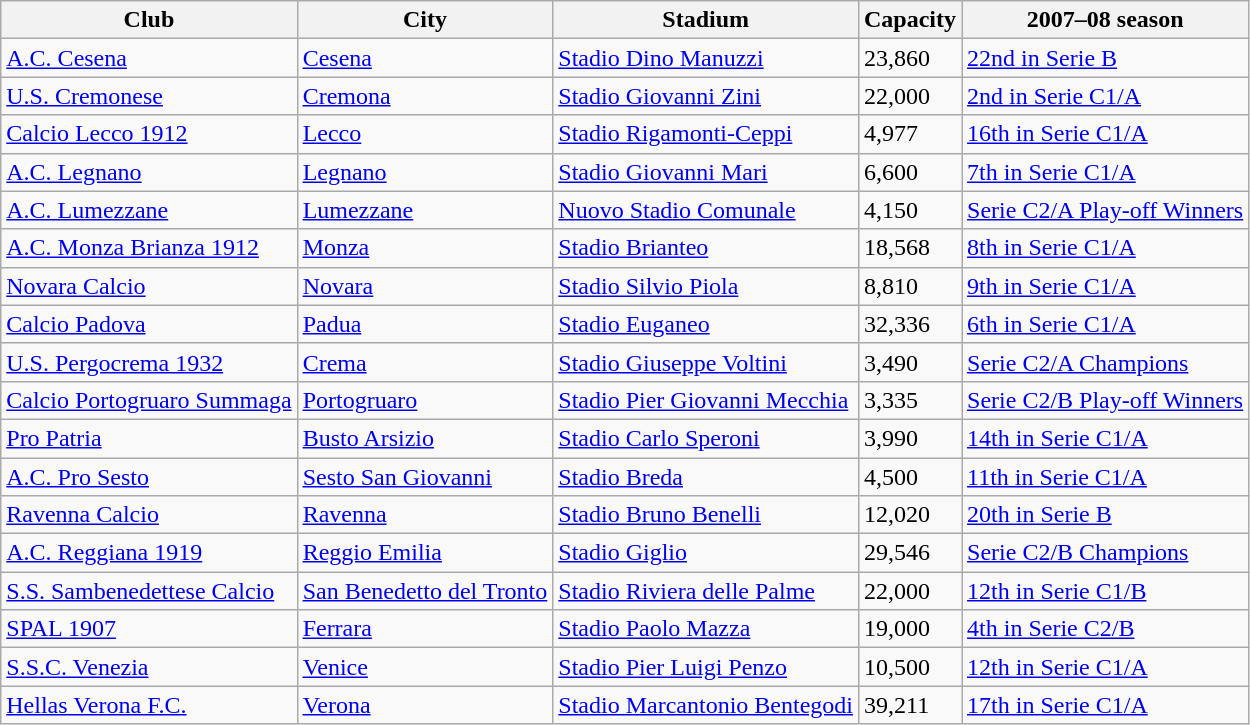<table class="wikitable sortable">
<tr>
<th>Club</th>
<th>City</th>
<th>Stadium</th>
<th>Capacity</th>
<th>2007–08 season</th>
</tr>
<tr>
<td><a href='#'>A.C. Cesena</a></td>
<td><a href='#'>Cesena</a></td>
<td><a href='#'>Stadio Dino Manuzzi</a></td>
<td>23,860</td>
<td><a href='#'>22nd in Serie B</a></td>
</tr>
<tr>
<td><a href='#'>U.S. Cremonese</a></td>
<td><a href='#'>Cremona</a></td>
<td><a href='#'>Stadio Giovanni Zini</a></td>
<td>22,000</td>
<td><a href='#'>2nd in Serie C1/A</a></td>
</tr>
<tr>
<td><a href='#'>Calcio Lecco 1912</a></td>
<td><a href='#'>Lecco</a></td>
<td><a href='#'>Stadio Rigamonti-Ceppi</a></td>
<td>4,977</td>
<td><a href='#'>16th in Serie C1/A</a></td>
</tr>
<tr>
<td><a href='#'>A.C. Legnano</a></td>
<td><a href='#'>Legnano</a></td>
<td><a href='#'>Stadio Giovanni Mari</a></td>
<td>6,600</td>
<td><a href='#'>7th in Serie C1/A</a></td>
</tr>
<tr>
<td><a href='#'>A.C. Lumezzane</a></td>
<td><a href='#'>Lumezzane</a></td>
<td><a href='#'>Nuovo Stadio Comunale</a></td>
<td>4,150</td>
<td><a href='#'>Serie C2/A Play-off Winners</a></td>
</tr>
<tr>
<td><a href='#'>A.C. Monza Brianza 1912</a></td>
<td><a href='#'>Monza</a></td>
<td><a href='#'>Stadio Brianteo</a></td>
<td>18,568</td>
<td><a href='#'>8th in Serie C1/A</a></td>
</tr>
<tr>
<td><a href='#'>Novara Calcio</a></td>
<td><a href='#'>Novara</a></td>
<td><a href='#'>Stadio Silvio Piola</a></td>
<td>8,810</td>
<td><a href='#'>9th in Serie C1/A</a></td>
</tr>
<tr>
<td><a href='#'>Calcio Padova</a></td>
<td><a href='#'>Padua</a></td>
<td><a href='#'>Stadio Euganeo</a></td>
<td>32,336</td>
<td><a href='#'>6th in Serie C1/A</a></td>
</tr>
<tr>
<td><a href='#'>U.S. Pergocrema 1932</a></td>
<td><a href='#'>Crema</a></td>
<td><a href='#'>Stadio Giuseppe Voltini</a></td>
<td>3,490</td>
<td><a href='#'>Serie C2/A Champions</a></td>
</tr>
<tr>
<td><a href='#'>Calcio Portogruaro Summaga</a></td>
<td><a href='#'>Portogruaro</a></td>
<td><a href='#'>Stadio Pier Giovanni Mecchia</a></td>
<td>3,335</td>
<td><a href='#'>Serie C2/B Play-off Winners</a></td>
</tr>
<tr>
<td><a href='#'>Pro Patria</a></td>
<td><a href='#'>Busto Arsizio</a></td>
<td><a href='#'>Stadio Carlo Speroni</a></td>
<td>3,990</td>
<td><a href='#'>14th in Serie C1/A</a></td>
</tr>
<tr>
<td><a href='#'>A.C. Pro Sesto</a></td>
<td><a href='#'>Sesto San Giovanni</a></td>
<td><a href='#'>Stadio Breda</a></td>
<td>4,500</td>
<td><a href='#'>11th in Serie C1/A</a></td>
</tr>
<tr>
<td><a href='#'>Ravenna Calcio</a></td>
<td><a href='#'>Ravenna</a></td>
<td><a href='#'>Stadio Bruno Benelli</a></td>
<td>12,020</td>
<td><a href='#'>20th in Serie B</a></td>
</tr>
<tr>
<td><a href='#'>A.C. Reggiana 1919</a></td>
<td><a href='#'>Reggio Emilia</a></td>
<td><a href='#'>Stadio Giglio</a></td>
<td>29,546</td>
<td><a href='#'>Serie C2/B Champions</a></td>
</tr>
<tr>
<td><a href='#'>S.S. Sambenedettese Calcio</a></td>
<td><a href='#'>San Benedetto del Tronto</a></td>
<td><a href='#'>Stadio Riviera delle Palme</a></td>
<td>22,000</td>
<td><a href='#'>12th in Serie C1/B</a></td>
</tr>
<tr>
<td><a href='#'>SPAL 1907</a></td>
<td><a href='#'>Ferrara</a></td>
<td><a href='#'>Stadio Paolo Mazza</a></td>
<td>19,000</td>
<td><a href='#'>4th in Serie C2/B</a></td>
</tr>
<tr>
<td><a href='#'>S.S.C. Venezia</a></td>
<td><a href='#'>Venice</a></td>
<td><a href='#'>Stadio Pier Luigi Penzo</a></td>
<td>10,500</td>
<td><a href='#'>12th in Serie C1/A</a></td>
</tr>
<tr>
<td><a href='#'>Hellas Verona F.C.</a></td>
<td><a href='#'>Verona</a></td>
<td><a href='#'>Stadio Marcantonio Bentegodi</a></td>
<td>39,211</td>
<td><a href='#'>17th in Serie C1/A</a></td>
</tr>
</table>
